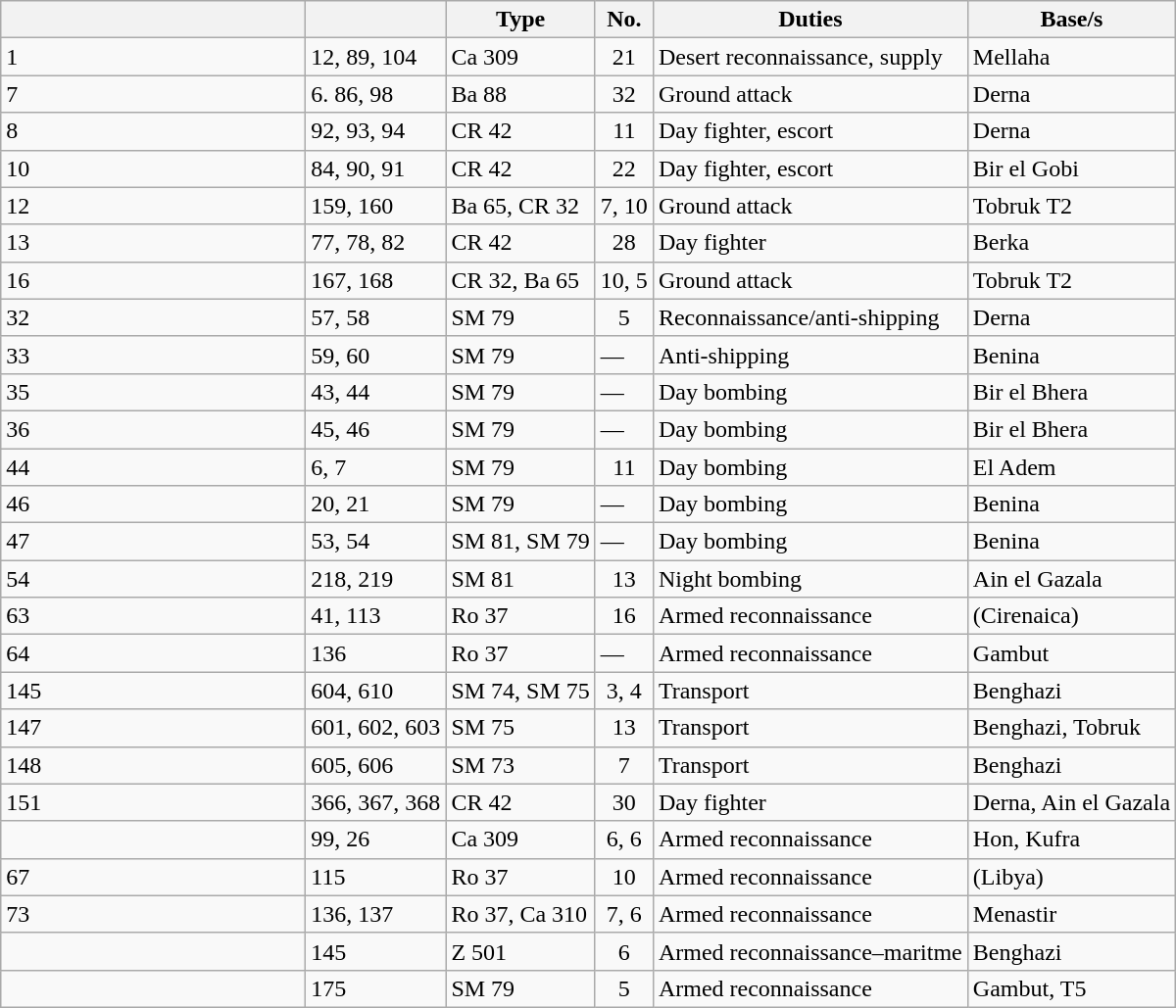<table class = "wikitable sortable">
<tr>
<th scope="col" width="200px"></th>
<th></th>
<th>Type</th>
<th>No.</th>
<th>Duties</th>
<th>Base/s</th>
</tr>
<tr>
<td>1 </td>
<td>12, 89, 104</td>
<td>Ca 309</td>
<td align="center">21</td>
<td>Desert reconnaissance, supply</td>
<td>Mellaha</td>
</tr>
<tr>
<td>7</td>
<td>6. 86, 98</td>
<td>Ba 88</td>
<td align="center">32</td>
<td>Ground attack</td>
<td>Derna</td>
</tr>
<tr>
<td>8</td>
<td>92, 93, 94</td>
<td>CR 42</td>
<td align="center">11</td>
<td>Day fighter, escort</td>
<td>Derna</td>
</tr>
<tr>
<td>10</td>
<td>84, 90, 91</td>
<td>CR 42</td>
<td align="center">22</td>
<td>Day fighter, escort</td>
<td>Bir el Gobi</td>
</tr>
<tr>
<td>12</td>
<td>159, 160</td>
<td>Ba 65, CR 32</td>
<td align="center">7, 10</td>
<td>Ground attack</td>
<td>Tobruk T2</td>
</tr>
<tr>
<td>13</td>
<td>77, 78, 82</td>
<td>CR 42</td>
<td align="center">28</td>
<td>Day fighter</td>
<td>Berka</td>
</tr>
<tr>
<td>16</td>
<td>167, 168</td>
<td>CR 32, Ba 65</td>
<td align="center">10, 5</td>
<td>Ground attack</td>
<td>Tobruk T2</td>
</tr>
<tr>
<td>32</td>
<td>57, 58</td>
<td>SM 79</td>
<td align="center">5</td>
<td>Reconnaissance/anti-shipping</td>
<td>Derna</td>
</tr>
<tr>
<td>33</td>
<td>59, 60</td>
<td>SM 79</td>
<td>—</td>
<td>Anti-shipping</td>
<td>Benina</td>
</tr>
<tr>
<td>35</td>
<td>43, 44</td>
<td>SM 79</td>
<td>—</td>
<td>Day bombing</td>
<td>Bir el Bhera</td>
</tr>
<tr>
<td>36</td>
<td>45, 46</td>
<td>SM 79</td>
<td>—</td>
<td>Day bombing</td>
<td>Bir el Bhera</td>
</tr>
<tr>
<td>44</td>
<td>6, 7</td>
<td>SM 79</td>
<td align="center">11</td>
<td>Day bombing</td>
<td>El Adem</td>
</tr>
<tr>
<td>46</td>
<td>20, 21</td>
<td>SM 79</td>
<td>—</td>
<td>Day bombing</td>
<td>Benina</td>
</tr>
<tr>
<td>47</td>
<td>53, 54</td>
<td>SM 81, SM 79</td>
<td>—</td>
<td>Day bombing</td>
<td>Benina</td>
</tr>
<tr>
<td>54</td>
<td>218, 219</td>
<td>SM 81</td>
<td align="center">13</td>
<td>Night bombing</td>
<td>Ain el Gazala</td>
</tr>
<tr>
<td>63</td>
<td>41, 113</td>
<td>Ro 37</td>
<td align="center">16</td>
<td>Armed reconnaissance</td>
<td>(Cirenaica)</td>
</tr>
<tr>
<td>64</td>
<td>136</td>
<td>Ro 37</td>
<td>—</td>
<td>Armed reconnaissance</td>
<td>Gambut</td>
</tr>
<tr>
<td>145</td>
<td>604, 610</td>
<td>SM 74, SM 75</td>
<td align="center">3, 4</td>
<td>Transport</td>
<td>Benghazi</td>
</tr>
<tr>
<td>147</td>
<td>601, 602, 603</td>
<td>SM 75</td>
<td align="center">13</td>
<td>Transport</td>
<td>Benghazi, Tobruk</td>
</tr>
<tr>
<td>148</td>
<td>605, 606</td>
<td>SM 73</td>
<td align="center">7</td>
<td>Transport</td>
<td>Benghazi</td>
</tr>
<tr>
<td>151</td>
<td>366, 367, 368</td>
<td>CR 42</td>
<td align="center">30</td>
<td>Day fighter</td>
<td>Derna, Ain el Gazala</td>
</tr>
<tr>
<td></td>
<td>99, 26</td>
<td>Ca 309</td>
<td align="center">6, 6</td>
<td>Armed reconnaissance</td>
<td>Hon, Kufra</td>
</tr>
<tr>
<td>67</td>
<td>115</td>
<td>Ro 37</td>
<td align="center">10</td>
<td>Armed reconnaissance</td>
<td>(Libya)</td>
</tr>
<tr>
<td>73</td>
<td>136, 137</td>
<td>Ro 37, Ca 310</td>
<td align="center">7, 6</td>
<td>Armed reconnaissance</td>
<td>Menastir</td>
</tr>
<tr>
<td></td>
<td>145</td>
<td>Z 501</td>
<td align="center">6</td>
<td>Armed reconnaissance–maritme</td>
<td>Benghazi</td>
</tr>
<tr>
<td></td>
<td>175</td>
<td>SM 79</td>
<td align="center">5</td>
<td>Armed reconnaissance</td>
<td>Gambut, T5</td>
</tr>
</table>
